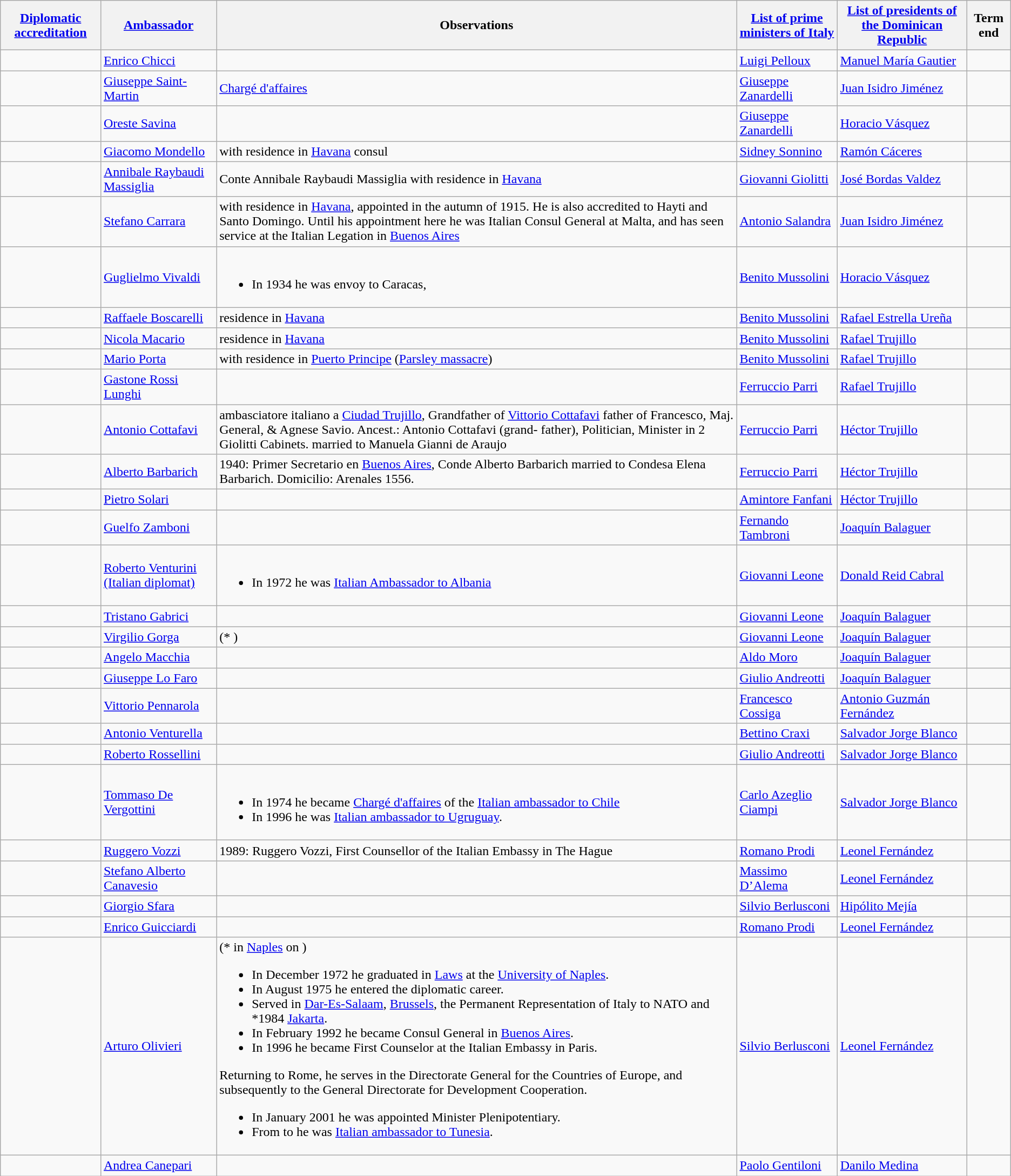<table class="wikitable sortable">
<tr>
<th><a href='#'>Diplomatic accreditation</a></th>
<th><a href='#'>Ambassador</a></th>
<th>Observations</th>
<th><a href='#'>List of prime ministers of Italy</a></th>
<th><a href='#'>List of presidents of the Dominican Republic</a></th>
<th>Term end</th>
</tr>
<tr>
<td></td>
<td><a href='#'>Enrico Chicci</a></td>
<td></td>
<td><a href='#'>Luigi Pelloux</a></td>
<td><a href='#'>Manuel María Gautier </a></td>
<td></td>
</tr>
<tr>
<td></td>
<td><a href='#'>Giuseppe Saint-Martin</a></td>
<td><a href='#'>Chargé d'affaires</a></td>
<td><a href='#'>Giuseppe Zanardelli</a></td>
<td><a href='#'>Juan Isidro Jiménez </a></td>
<td></td>
</tr>
<tr>
<td></td>
<td><a href='#'>Oreste Savina</a></td>
<td></td>
<td><a href='#'>Giuseppe Zanardelli</a></td>
<td><a href='#'>Horacio Vásquez </a></td>
<td></td>
</tr>
<tr>
<td></td>
<td><a href='#'>Giacomo Mondello</a></td>
<td>with residence in <a href='#'>Havana</a> consul</td>
<td><a href='#'>Sidney Sonnino</a></td>
<td><a href='#'>Ramón Cáceres </a></td>
<td></td>
</tr>
<tr>
<td></td>
<td><a href='#'>Annibale Raybaudi Massiglia</a></td>
<td>Conte Annibale Raybaudi Massiglia with residence in <a href='#'>Havana</a></td>
<td><a href='#'>Giovanni Giolitti</a></td>
<td><a href='#'>José Bordas Valdez </a></td>
<td></td>
</tr>
<tr>
<td></td>
<td><a href='#'>Stefano Carrara</a></td>
<td>with residence in <a href='#'>Havana</a>, appointed in the autumn of 1915. He is also accredited to Hayti and Santo Domingo. Until his appointment here he was Italian Consul General at Malta, and has seen service at the Italian Legation in <a href='#'>Buenos Aires</a></td>
<td><a href='#'>Antonio Salandra</a></td>
<td><a href='#'>Juan Isidro Jiménez </a></td>
<td></td>
</tr>
<tr>
<td></td>
<td><a href='#'>Guglielmo Vivaldi</a></td>
<td><br><ul><li>In 1934 he was envoy to Caracas,</li></ul></td>
<td><a href='#'>Benito Mussolini</a></td>
<td><a href='#'>Horacio Vásquez </a></td>
<td></td>
</tr>
<tr>
<td></td>
<td><a href='#'>Raffaele Boscarelli</a></td>
<td>residence in <a href='#'>Havana</a></td>
<td><a href='#'>Benito Mussolini</a></td>
<td><a href='#'>Rafael Estrella Ureña </a></td>
<td></td>
</tr>
<tr>
<td></td>
<td><a href='#'>Nicola Macario</a></td>
<td>residence in <a href='#'>Havana</a></td>
<td><a href='#'>Benito Mussolini</a></td>
<td><a href='#'>Rafael Trujillo</a></td>
<td></td>
</tr>
<tr>
<td></td>
<td><a href='#'>Mario Porta</a></td>
<td>with residence in <a href='#'>Puerto Principe</a> (<a href='#'>Parsley massacre</a>)</td>
<td><a href='#'>Benito Mussolini</a></td>
<td><a href='#'>Rafael Trujillo</a></td>
<td></td>
</tr>
<tr>
<td></td>
<td><a href='#'>Gastone Rossi Lunghi</a></td>
<td></td>
<td><a href='#'>Ferruccio Parri</a></td>
<td><a href='#'>Rafael Trujillo</a></td>
<td></td>
</tr>
<tr>
<td></td>
<td><a href='#'>Antonio Cottafavi</a></td>
<td>ambasciatore italiano a <a href='#'>Ciudad Trujillo</a>, Grandfather of <a href='#'>Vittorio Cottafavi</a> father of Francesco, Maj. General, & Agnese Savio. Ancest.: Antonio Cottafavi (grand- father), Politician, Minister in 2 Giolitti Cabinets. married to Manuela Gianni de Araujo</td>
<td><a href='#'>Ferruccio Parri</a></td>
<td><a href='#'>Héctor Trujillo</a></td>
<td></td>
</tr>
<tr>
<td></td>
<td><a href='#'>Alberto Barbarich</a></td>
<td>1940: Primer Secretario en <a href='#'>Buenos Aires</a>,  Conde Alberto Barbarich married to Condesa Elena Barbarich. Domicilio: Arenales 1556.</td>
<td><a href='#'>Ferruccio Parri</a></td>
<td><a href='#'>Héctor Trujillo</a></td>
<td></td>
</tr>
<tr>
<td></td>
<td><a href='#'>Pietro Solari</a></td>
<td></td>
<td><a href='#'>Amintore Fanfani</a></td>
<td><a href='#'>Héctor Trujillo</a></td>
<td></td>
</tr>
<tr>
<td></td>
<td><a href='#'>Guelfo Zamboni</a></td>
<td></td>
<td><a href='#'>Fernando Tambroni</a></td>
<td><a href='#'>Joaquín Balaguer</a></td>
<td></td>
</tr>
<tr>
<td></td>
<td><a href='#'>Roberto Venturini (Italian diplomat)</a></td>
<td><br><ul><li>In 1972 he was <a href='#'>Italian Ambassador to Albania</a></li></ul></td>
<td><a href='#'>Giovanni Leone</a></td>
<td><a href='#'>Donald Reid Cabral </a></td>
<td></td>
</tr>
<tr>
<td></td>
<td><a href='#'>Tristano Gabrici</a></td>
<td></td>
<td><a href='#'>Giovanni Leone</a></td>
<td><a href='#'>Joaquín Balaguer</a></td>
<td></td>
</tr>
<tr>
<td></td>
<td><a href='#'>Virgilio Gorga</a></td>
<td>(* )</td>
<td><a href='#'>Giovanni Leone</a></td>
<td><a href='#'>Joaquín Balaguer</a></td>
<td></td>
</tr>
<tr>
<td></td>
<td><a href='#'>Angelo Macchia</a></td>
<td></td>
<td><a href='#'>Aldo Moro</a></td>
<td><a href='#'>Joaquín Balaguer</a></td>
<td></td>
</tr>
<tr>
<td></td>
<td><a href='#'>Giuseppe Lo Faro</a></td>
<td></td>
<td><a href='#'>Giulio Andreotti</a></td>
<td><a href='#'>Joaquín Balaguer</a></td>
<td></td>
</tr>
<tr>
<td></td>
<td><a href='#'>Vittorio Pennarola</a></td>
<td></td>
<td><a href='#'>Francesco Cossiga</a></td>
<td><a href='#'>Antonio Guzmán Fernández </a></td>
<td></td>
</tr>
<tr>
<td></td>
<td><a href='#'>Antonio Venturella</a></td>
<td></td>
<td><a href='#'>Bettino Craxi</a></td>
<td><a href='#'>Salvador Jorge Blanco </a></td>
<td></td>
</tr>
<tr>
<td></td>
<td><a href='#'>Roberto Rossellini</a></td>
<td></td>
<td><a href='#'>Giulio Andreotti</a></td>
<td><a href='#'>Salvador Jorge Blanco </a></td>
<td></td>
</tr>
<tr>
<td></td>
<td><a href='#'>Tommaso De Vergottini</a></td>
<td><br><ul><li>In 1974 he became <a href='#'>Chargé d'affaires</a> of the <a href='#'>Italian ambassador to Chile</a></li><li>In 1996 he was <a href='#'>Italian ambassador to Ugruguay</a>.</li></ul></td>
<td><a href='#'>Carlo Azeglio Ciampi</a></td>
<td><a href='#'>Salvador Jorge Blanco </a></td>
<td></td>
</tr>
<tr>
<td></td>
<td><a href='#'>Ruggero Vozzi</a></td>
<td>1989: Ruggero Vozzi, First Counsellor of the Italian Embassy in The Hague</td>
<td><a href='#'>Romano Prodi</a></td>
<td><a href='#'>Leonel Fernández </a></td>
<td></td>
</tr>
<tr>
<td></td>
<td><a href='#'>Stefano Alberto Canavesio</a></td>
<td></td>
<td><a href='#'>Massimo D’Alema</a></td>
<td><a href='#'>Leonel Fernández </a></td>
<td></td>
</tr>
<tr>
<td></td>
<td><a href='#'>Giorgio Sfara</a></td>
<td></td>
<td><a href='#'>Silvio Berlusconi</a></td>
<td><a href='#'>Hipólito Mejía </a></td>
<td></td>
</tr>
<tr>
<td></td>
<td><a href='#'>Enrico Guicciardi</a></td>
<td></td>
<td><a href='#'>Romano Prodi</a></td>
<td><a href='#'>Leonel Fernández </a></td>
<td></td>
</tr>
<tr>
<td></td>
<td><a href='#'>Arturo Olivieri </a></td>
<td>(* in <a href='#'>Naples</a> on )<br><ul><li>In December 1972 he graduated in <a href='#'>Laws</a> at the <a href='#'>University of Naples</a>.</li><li>In August 1975 he entered the diplomatic career.</li><li>Served in <a href='#'>Dar-Es-Salaam</a>, <a href='#'>Brussels</a>, the Permanent Representation of Italy to NATO and *1984 <a href='#'>Jakarta</a>.</li><li>In February 1992 he became Consul General in <a href='#'>Buenos Aires</a>.</li><li>In 1996 he became First Counselor at the Italian Embassy in Paris.</li></ul>Returning to Rome, he serves in the Directorate General for the Countries of Europe, and subsequently to the General Directorate for Development Cooperation.<ul><li>In January 2001 he was appointed Minister Plenipotentiary.</li><li>From  to  he was <a href='#'>Italian ambassador to Tunesia</a>.</li></ul></td>
<td><a href='#'>Silvio Berlusconi</a></td>
<td><a href='#'>Leonel Fernández </a></td>
<td></td>
</tr>
<tr>
<td></td>
<td><a href='#'>Andrea Canepari</a><br></onlyinclude></td>
<td></td>
<td><a href='#'>Paolo Gentiloni</a></td>
<td><a href='#'>Danilo Medina </a></td>
<td></td>
</tr>
</table>
